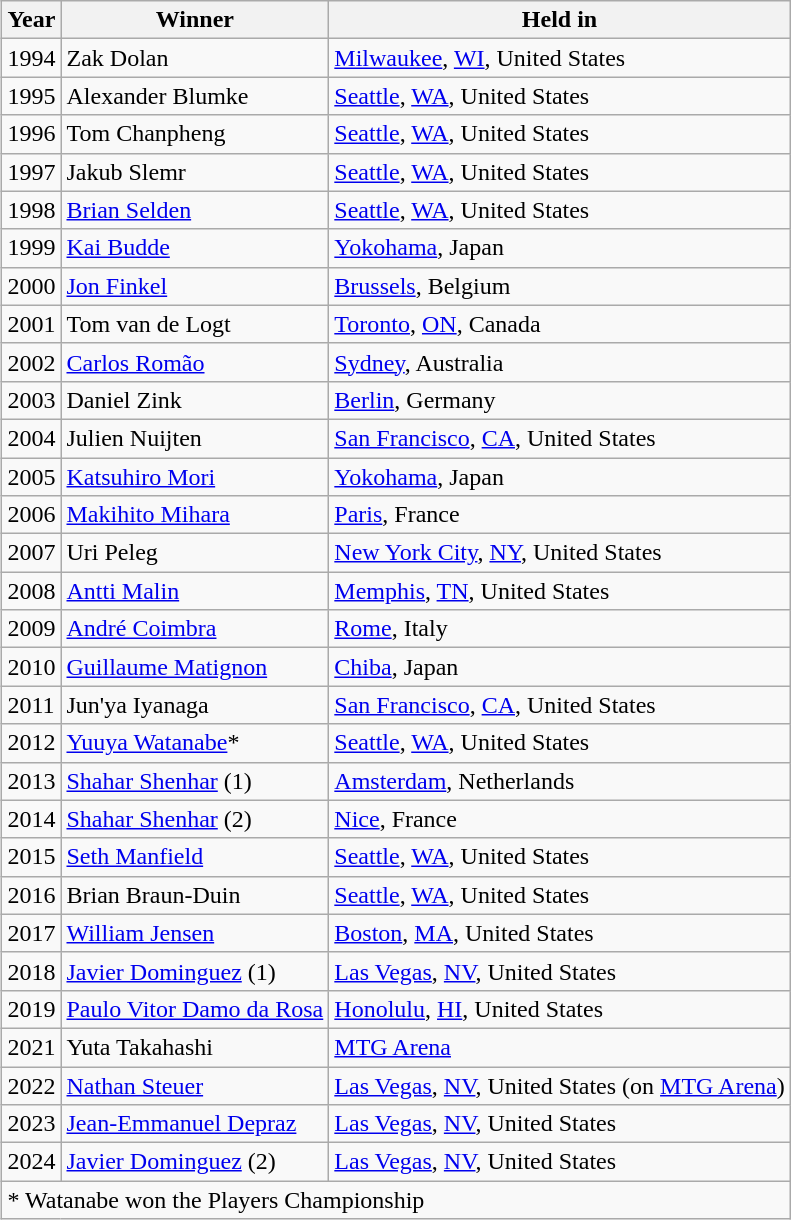<table class="wikitable" style="float: right; margin-left: 1em; margin-top: 0;">
<tr>
<th scope="col">Year</th>
<th scope="col">Winner</th>
<th scope="col">Held in</th>
</tr>
<tr>
<td>1994</td>
<td>Zak Dolan</td>
<td><a href='#'>Milwaukee</a>, <a href='#'>WI</a>, United States</td>
</tr>
<tr>
<td>1995</td>
<td>Alexander Blumke</td>
<td><a href='#'>Seattle</a>, <a href='#'>WA</a>, United States</td>
</tr>
<tr>
<td>1996</td>
<td>Tom Chanpheng</td>
<td><a href='#'>Seattle</a>, <a href='#'>WA</a>, United States</td>
</tr>
<tr>
<td>1997</td>
<td>Jakub Slemr</td>
<td><a href='#'>Seattle</a>, <a href='#'>WA</a>, United States</td>
</tr>
<tr>
<td>1998</td>
<td><a href='#'>Brian Selden</a></td>
<td><a href='#'>Seattle</a>, <a href='#'>WA</a>, United States</td>
</tr>
<tr>
<td>1999</td>
<td><a href='#'>Kai Budde</a></td>
<td><a href='#'>Yokohama</a>, Japan</td>
</tr>
<tr>
<td>2000</td>
<td><a href='#'>Jon Finkel</a></td>
<td><a href='#'>Brussels</a>, Belgium</td>
</tr>
<tr>
<td>2001</td>
<td>Tom van de Logt</td>
<td><a href='#'>Toronto</a>, <a href='#'>ON</a>, Canada</td>
</tr>
<tr>
<td>2002</td>
<td><a href='#'>Carlos Romão</a></td>
<td><a href='#'>Sydney</a>, Australia</td>
</tr>
<tr>
<td>2003</td>
<td>Daniel Zink</td>
<td><a href='#'>Berlin</a>, Germany</td>
</tr>
<tr>
<td>2004</td>
<td>Julien Nuijten</td>
<td><a href='#'>San Francisco</a>, <a href='#'>CA</a>, United States</td>
</tr>
<tr>
<td>2005</td>
<td><a href='#'>Katsuhiro Mori</a></td>
<td><a href='#'>Yokohama</a>, Japan</td>
</tr>
<tr>
<td>2006</td>
<td><a href='#'>Makihito Mihara</a></td>
<td><a href='#'>Paris</a>, France</td>
</tr>
<tr>
<td>2007</td>
<td>Uri Peleg</td>
<td><a href='#'>New York City</a>, <a href='#'>NY</a>, United States</td>
</tr>
<tr>
<td>2008</td>
<td><a href='#'>Antti Malin</a></td>
<td><a href='#'>Memphis</a>, <a href='#'>TN</a>, United States</td>
</tr>
<tr>
<td>2009</td>
<td><a href='#'>André Coimbra</a></td>
<td><a href='#'>Rome</a>, Italy</td>
</tr>
<tr>
<td>2010</td>
<td><a href='#'>Guillaume Matignon</a></td>
<td><a href='#'>Chiba</a>, Japan</td>
</tr>
<tr>
<td>2011</td>
<td>Jun'ya Iyanaga</td>
<td><a href='#'>San Francisco</a>, <a href='#'>CA</a>, United States</td>
</tr>
<tr>
<td>2012</td>
<td><a href='#'>Yuuya Watanabe</a>*</td>
<td><a href='#'>Seattle</a>, <a href='#'>WA</a>, United States</td>
</tr>
<tr>
<td>2013</td>
<td><a href='#'>Shahar Shenhar</a> (1)</td>
<td><a href='#'>Amsterdam</a>, Netherlands</td>
</tr>
<tr>
<td>2014</td>
<td><a href='#'>Shahar Shenhar</a> (2)</td>
<td><a href='#'>Nice</a>, France</td>
</tr>
<tr>
<td>2015</td>
<td><a href='#'>Seth Manfield</a></td>
<td><a href='#'>Seattle</a>, <a href='#'>WA</a>, United States</td>
</tr>
<tr>
<td>2016</td>
<td>Brian Braun-Duin</td>
<td><a href='#'>Seattle</a>, <a href='#'>WA</a>, United States</td>
</tr>
<tr>
<td>2017</td>
<td><a href='#'>William Jensen</a></td>
<td><a href='#'>Boston</a>, <a href='#'>MA</a>, United States</td>
</tr>
<tr>
<td>2018</td>
<td><a href='#'>Javier Dominguez</a> (1)</td>
<td><a href='#'>Las Vegas</a>, <a href='#'>NV</a>, United States</td>
</tr>
<tr>
<td>2019</td>
<td><a href='#'>Paulo Vitor Damo da Rosa</a></td>
<td><a href='#'>Honolulu</a>, <a href='#'>HI</a>, United States</td>
</tr>
<tr>
<td>2021</td>
<td>Yuta Takahashi</td>
<td><a href='#'>MTG Arena</a></td>
</tr>
<tr>
<td>2022</td>
<td><a href='#'>Nathan Steuer</a></td>
<td><a href='#'>Las Vegas</a>, <a href='#'>NV</a>, United States (on <a href='#'>MTG Arena</a>)</td>
</tr>
<tr>
<td>2023</td>
<td><a href='#'>Jean-Emmanuel Depraz</a></td>
<td><a href='#'>Las Vegas</a>, <a href='#'>NV</a>, United States</td>
</tr>
<tr>
<td>2024</td>
<td><a href='#'>Javier Dominguez</a> (2)</td>
<td><a href='#'>Las Vegas</a>, <a href='#'>NV</a>, United States</td>
</tr>
<tr>
<td colspan="3">* Watanabe won the Players Championship</td>
</tr>
</table>
